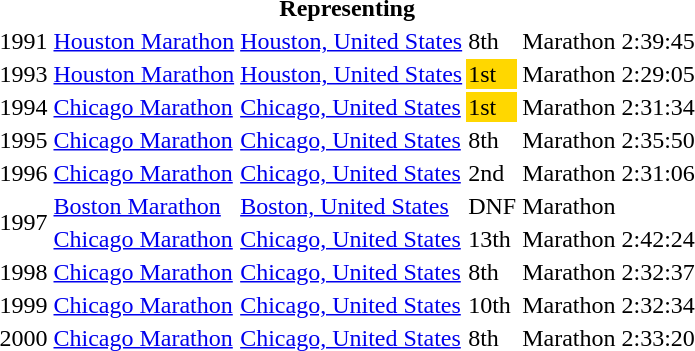<table>
<tr>
<th colspan="14">Representing </th>
</tr>
<tr>
<td>1991</td>
<td><a href='#'>Houston Marathon</a></td>
<td><a href='#'>Houston, United States</a></td>
<td>8th</td>
<td>Marathon</td>
<td>2:39:45</td>
</tr>
<tr>
<td>1993</td>
<td><a href='#'>Houston Marathon</a></td>
<td><a href='#'>Houston, United States</a></td>
<td bgcolor="gold">1st</td>
<td>Marathon</td>
<td>2:29:05</td>
</tr>
<tr>
<td>1994</td>
<td><a href='#'>Chicago Marathon</a></td>
<td><a href='#'>Chicago, United States</a></td>
<td bgcolor="gold">1st</td>
<td>Marathon</td>
<td>2:31:34</td>
</tr>
<tr>
<td>1995</td>
<td><a href='#'>Chicago Marathon</a></td>
<td><a href='#'>Chicago, United States</a></td>
<td>8th</td>
<td>Marathon</td>
<td>2:35:50</td>
</tr>
<tr>
<td>1996</td>
<td><a href='#'>Chicago Marathon</a></td>
<td><a href='#'>Chicago, United States</a></td>
<td>2nd</td>
<td>Marathon</td>
<td>2:31:06</td>
</tr>
<tr>
<td rowspan=2>1997</td>
<td><a href='#'>Boston Marathon</a></td>
<td><a href='#'>Boston, United States</a></td>
<td>DNF</td>
<td>Marathon</td>
<td></td>
</tr>
<tr>
<td><a href='#'>Chicago Marathon</a></td>
<td><a href='#'>Chicago, United States</a></td>
<td>13th</td>
<td>Marathon</td>
<td>2:42:24</td>
</tr>
<tr>
<td>1998</td>
<td><a href='#'>Chicago Marathon</a></td>
<td><a href='#'>Chicago, United States</a></td>
<td>8th</td>
<td>Marathon</td>
<td>2:32:37</td>
</tr>
<tr>
<td>1999</td>
<td><a href='#'>Chicago Marathon</a></td>
<td><a href='#'>Chicago, United States</a></td>
<td>10th</td>
<td>Marathon</td>
<td>2:32:34</td>
</tr>
<tr>
<td>2000</td>
<td><a href='#'>Chicago Marathon</a></td>
<td><a href='#'>Chicago, United States</a></td>
<td>8th</td>
<td>Marathon</td>
<td>2:33:20</td>
</tr>
</table>
